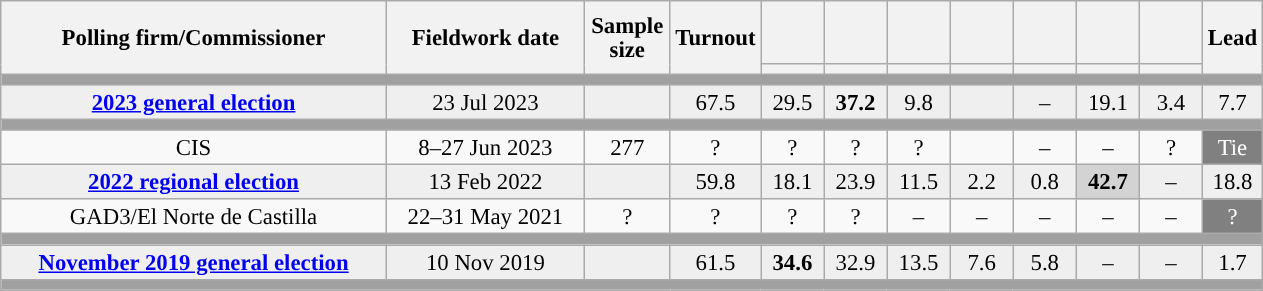<table class="wikitable collapsible collapsed" style="text-align:center; font-size:95%; line-height:16px;">
<tr style="height:42px;">
<th style="width:250px;" rowspan="2">Polling firm/Commissioner</th>
<th style="width:125px;" rowspan="2">Fieldwork date</th>
<th style="width:50px;" rowspan="2">Sample size</th>
<th style="width:45px;" rowspan="2">Turnout</th>
<th style="width:35px;"></th>
<th style="width:35px;"></th>
<th style="width:35px;"></th>
<th style="width:35px;"></th>
<th style="width:35px;"></th>
<th style="width:35px;"></th>
<th style="width:35px;"></th>
<th style="width:30px;" rowspan="2">Lead</th>
</tr>
<tr>
<th style="color:inherit;background:"></th>
<th style="color:inherit;background:"></th>
<th style="color:inherit;background:"></th>
<th style="color:inherit;background:"></th>
<th style="color:inherit;background:"></th>
<th style="color:inherit;background:"></th>
<th style="color:inherit;background:"></th>
</tr>
<tr>
<td colspan="12" style="background:#A0A0A0"></td>
</tr>
<tr style="background:#EFEFEF;">
<td><strong><a href='#'>2023 general election</a></strong></td>
<td>23 Jul 2023</td>
<td></td>
<td>67.5</td>
<td>29.5<br></td>
<td><strong>37.2</strong><br></td>
<td>9.8<br></td>
<td></td>
<td>–</td>
<td>19.1<br></td>
<td>3.4<br></td>
<td style="background:">7.7</td>
</tr>
<tr>
<td colspan="12" style="background:#A0A0A0"></td>
</tr>
<tr>
<td>CIS</td>
<td>8–27 Jun 2023</td>
<td>277</td>
<td>?</td>
<td>?<br></td>
<td>?<br></td>
<td>?<br></td>
<td></td>
<td>–</td>
<td>–</td>
<td>?<br></td>
<td style="background:gray; color:white;">Tie</td>
</tr>
<tr style="background:#EFEFEF;">
<td><strong><a href='#'>2022 regional election</a></strong></td>
<td>13 Feb 2022</td>
<td></td>
<td>59.8</td>
<td>18.1<br></td>
<td>23.9<br></td>
<td>11.5<br></td>
<td>2.2<br></td>
<td>0.8<br></td>
<td style="background:lightgrey;"><strong>42.7</strong><br></td>
<td>–</td>
<td style="background:">18.8</td>
</tr>
<tr>
<td>GAD3/El Norte de Castilla</td>
<td>22–31 May 2021</td>
<td>?</td>
<td>?</td>
<td>?<br></td>
<td>?<br></td>
<td>–</td>
<td>–</td>
<td>–</td>
<td>–</td>
<td>–</td>
<td style="background:grey; color:white;">?</td>
</tr>
<tr>
<td colspan="12" style="background:#A0A0A0"></td>
</tr>
<tr style="background:#EFEFEF;">
<td><strong><a href='#'>November 2019 general election</a></strong></td>
<td>10 Nov 2019</td>
<td></td>
<td>61.5</td>
<td><strong>34.6</strong><br></td>
<td>32.9<br></td>
<td>13.5<br></td>
<td>7.6<br></td>
<td>5.8<br></td>
<td>–</td>
<td>–</td>
<td style="background:">1.7</td>
</tr>
<tr>
<td colspan="12" style="background:#A0A0A0"></td>
</tr>
</table>
